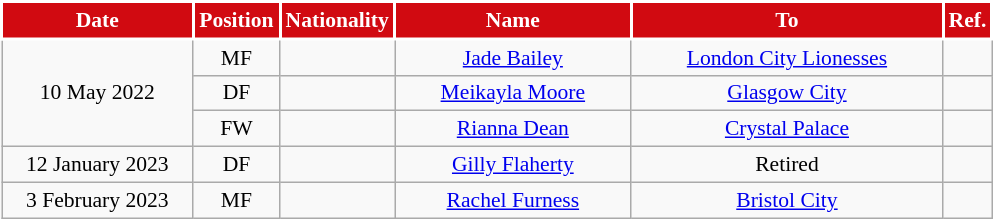<table class="wikitable" style="text-align:center; font-size:90%; ">
<tr>
<th style="background:#D10A11;color:white;border:2px solid #ffffff; width:120px;">Date</th>
<th style="background:#D10A11;color:white;border:2px solid #ffffff; width:50px;">Position</th>
<th style="background:#D10A11;color:white;border:2px solid #ffffff; width:50px;">Nationality</th>
<th style="background:#D10A11;color:white;border:2px solid #ffffff; width:150px;">Name</th>
<th style="background:#D10A11;color:white;border:2px solid #ffffff; width:200px;">To</th>
<th style="background:#D10A11;color:white;border:2px solid #ffffff; width:25px;">Ref.</th>
</tr>
<tr>
<td rowspan=3>10 May 2022</td>
<td>MF</td>
<td></td>
<td><a href='#'>Jade Bailey</a></td>
<td> <a href='#'>London City Lionesses</a></td>
<td></td>
</tr>
<tr>
<td>DF</td>
<td></td>
<td><a href='#'>Meikayla Moore</a></td>
<td> <a href='#'>Glasgow City</a></td>
<td></td>
</tr>
<tr>
<td>FW</td>
<td></td>
<td><a href='#'>Rianna Dean</a></td>
<td> <a href='#'>Crystal Palace</a></td>
<td></td>
</tr>
<tr>
<td>12 January 2023</td>
<td>DF</td>
<td></td>
<td><a href='#'>Gilly Flaherty</a></td>
<td>Retired</td>
<td></td>
</tr>
<tr>
<td>3 February 2023</td>
<td>MF</td>
<td></td>
<td><a href='#'>Rachel Furness</a></td>
<td> <a href='#'>Bristol City</a></td>
<td></td>
</tr>
</table>
